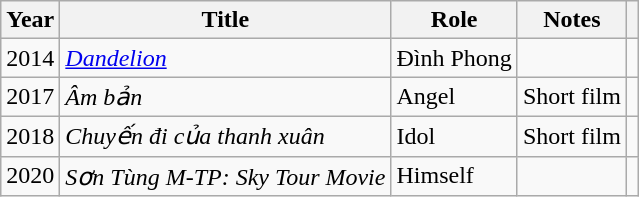<table class="wikitable">
<tr>
<th>Year</th>
<th>Title</th>
<th>Role</th>
<th class="unsortable">Notes</th>
<th scope="col" class="unsortable"></th>
</tr>
<tr>
<td>2014</td>
<td><em><a href='#'>Dandelion</a></em></td>
<td>Đình Phong</td>
<td></td>
<td style="text-align:center;"></td>
</tr>
<tr>
<td>2017</td>
<td><em>Âm bản</em></td>
<td>Angel</td>
<td>Short film</td>
<td style="text-align:center;"></td>
</tr>
<tr>
<td>2018</td>
<td><em>Chuyến đi của thanh xuân</em></td>
<td>Idol</td>
<td>Short film</td>
<td style="text-align:center;"></td>
</tr>
<tr>
<td>2020</td>
<td><em>Sơn Tùng M-TP: Sky Tour Movie</em></td>
<td>Himself</td>
<td></td>
<td></td>
</tr>
</table>
